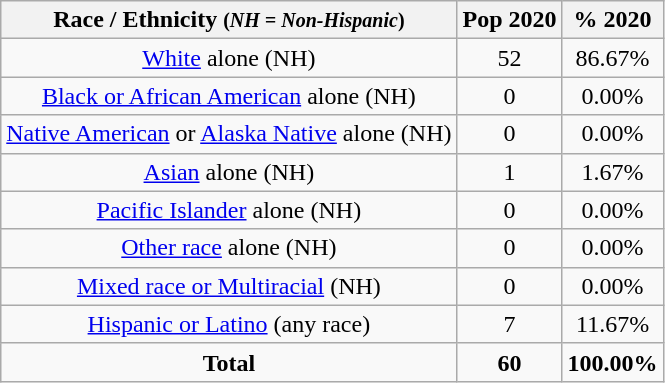<table class="wikitable" style="text-align:center;">
<tr>
<th>Race / Ethnicity <small>(<em>NH = Non-Hispanic</em>)</small></th>
<th>Pop 2020</th>
<th>% 2020</th>
</tr>
<tr>
<td><a href='#'>White</a> alone (NH)</td>
<td>52</td>
<td>86.67%</td>
</tr>
<tr>
<td><a href='#'>Black or African American</a> alone (NH)</td>
<td>0</td>
<td>0.00%</td>
</tr>
<tr>
<td><a href='#'>Native American</a> or <a href='#'>Alaska Native</a> alone (NH)</td>
<td>0</td>
<td>0.00%</td>
</tr>
<tr>
<td><a href='#'>Asian</a> alone (NH)</td>
<td>1</td>
<td>1.67%</td>
</tr>
<tr>
<td><a href='#'>Pacific Islander</a> alone (NH)</td>
<td>0</td>
<td>0.00%</td>
</tr>
<tr>
<td><a href='#'>Other race</a> alone (NH)</td>
<td>0</td>
<td>0.00%</td>
</tr>
<tr>
<td><a href='#'>Mixed race or Multiracial</a> (NH)</td>
<td>0</td>
<td>0.00%</td>
</tr>
<tr>
<td><a href='#'>Hispanic or Latino</a> (any race)</td>
<td>7</td>
<td>11.67%</td>
</tr>
<tr>
<td><strong>Total</strong></td>
<td><strong>60</strong></td>
<td><strong>100.00%</strong></td>
</tr>
</table>
